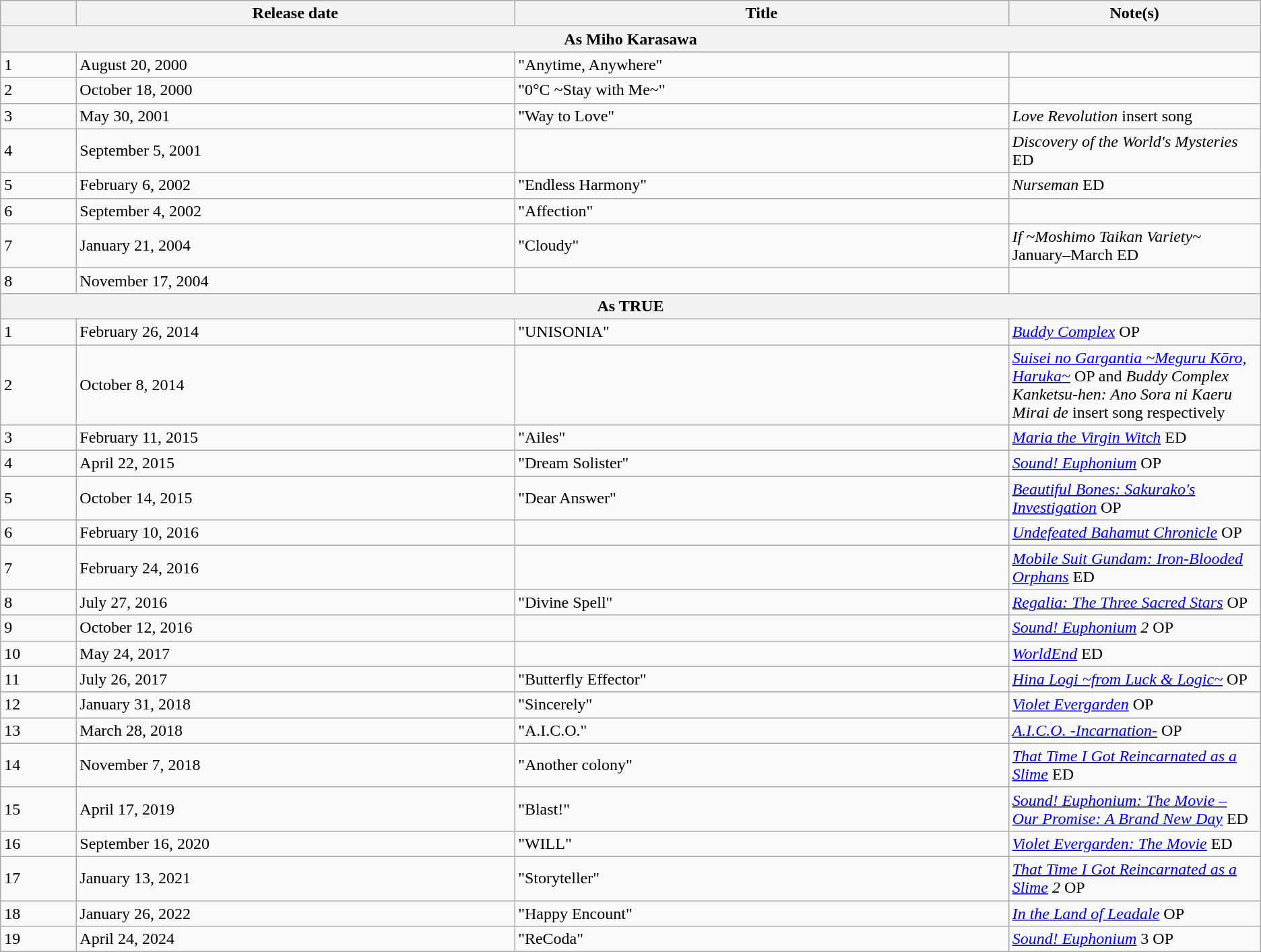<table class="wikitable">
<tr>
<th></th>
<th>Release date</th>
<th>Title</th>
<th style="width: 20%;">Note(s)</th>
</tr>
<tr>
<th – colspan="4">As Miho Karasawa</th>
</tr>
<tr>
<td>1</td>
<td>August 20, 2000</td>
<td>"Anytime, Anywhere"</td>
<td></td>
</tr>
<tr>
<td>2</td>
<td>October 18, 2000</td>
<td>"0°C ~Stay with Me~"</td>
<td></td>
</tr>
<tr>
<td>3</td>
<td>May 30, 2001</td>
<td>"Way to Love"</td>
<td><em>Love Revolution</em> insert song</td>
</tr>
<tr>
<td>4</td>
<td>September 5, 2001</td>
<td></td>
<td><em>Discovery of the World's Mysteries</em> ED</td>
</tr>
<tr>
<td>5</td>
<td>February 6, 2002</td>
<td>"Endless Harmony"</td>
<td><em>Nurseman</em> ED</td>
</tr>
<tr>
<td>6</td>
<td>September 4, 2002</td>
<td>"Affection"</td>
<td></td>
</tr>
<tr>
<td>7</td>
<td>January 21, 2004</td>
<td>"Cloudy"</td>
<td><em>If ~Moshimo Taikan Variety~</em> January–March ED</td>
</tr>
<tr>
<td>8</td>
<td>November 17, 2004</td>
<td></td>
<td></td>
</tr>
<tr>
<th – colspan="4">As TRUE</th>
</tr>
<tr>
<td>1</td>
<td>February 26, 2014</td>
<td>"UNISONIA"</td>
<td><em><a href='#'>Buddy Complex</a></em> OP</td>
</tr>
<tr>
<td>2</td>
<td>October 8, 2014</td>
<td></td>
<td><em><a href='#'>Suisei no Gargantia ~Meguru Kōro, Haruka~</a></em> OP and <em>Buddy Complex Kanketsu-hen: Ano Sora ni Kaeru Mirai de</em> insert song respectively</td>
</tr>
<tr>
<td>3</td>
<td>February 11, 2015</td>
<td>"Ailes"</td>
<td><em><a href='#'>Maria the Virgin Witch</a></em> ED</td>
</tr>
<tr>
<td>4</td>
<td>April 22, 2015</td>
<td>"Dream Solister"</td>
<td><em><a href='#'>Sound! Euphonium</a></em> OP</td>
</tr>
<tr>
<td>5</td>
<td>October 14, 2015</td>
<td>"Dear Answer"</td>
<td><em><a href='#'>Beautiful Bones: Sakurako's Investigation</a></em> OP</td>
</tr>
<tr>
<td>6</td>
<td>February 10, 2016</td>
<td></td>
<td><em><a href='#'>Undefeated Bahamut Chronicle</a></em> OP</td>
</tr>
<tr>
<td>7</td>
<td>February 24, 2016</td>
<td></td>
<td><em><a href='#'>Mobile Suit Gundam: Iron-Blooded Orphans</a></em> ED</td>
</tr>
<tr>
<td>8</td>
<td>July 27, 2016</td>
<td>"Divine Spell"</td>
<td><em><a href='#'>Regalia: The Three Sacred Stars</a></em> OP</td>
</tr>
<tr>
<td>9</td>
<td>October 12, 2016</td>
<td></td>
<td><em><a href='#'>Sound! Euphonium</a> 2</em> OP</td>
</tr>
<tr>
<td>10</td>
<td>May 24, 2017</td>
<td></td>
<td><em><a href='#'>WorldEnd</a></em> ED</td>
</tr>
<tr>
<td>11</td>
<td>July 26, 2017</td>
<td>"Butterfly Effector"</td>
<td><em><a href='#'>Hina Logi ~from Luck & Logic~</a></em> OP</td>
</tr>
<tr>
<td>12</td>
<td>January 31, 2018</td>
<td>"Sincerely"</td>
<td><em><a href='#'>Violet Evergarden</a></em> OP</td>
</tr>
<tr>
<td>13</td>
<td>March 28, 2018</td>
<td>"A.I.C.O."</td>
<td><em><a href='#'>A.I.C.O. -Incarnation-</a></em> OP</td>
</tr>
<tr>
<td>14</td>
<td>November 7, 2018</td>
<td>"Another colony"</td>
<td><em><a href='#'>That Time I Got Reincarnated as a Slime</a></em> ED</td>
</tr>
<tr>
<td>15</td>
<td>April 17, 2019</td>
<td>"Blast!"</td>
<td><em><a href='#'>Sound! Euphonium: The Movie – Our Promise: A Brand New Day</a></em> ED</td>
</tr>
<tr>
<td>16</td>
<td>September 16, 2020</td>
<td>"WILL"</td>
<td><em><a href='#'>Violet Evergarden: The Movie</a></em> ED</td>
</tr>
<tr>
<td>17</td>
<td>January 13, 2021</td>
<td>"Storyteller"</td>
<td><em><a href='#'>That Time I Got Reincarnated as a Slime</a> 2</em> OP</td>
</tr>
<tr>
<td>18</td>
<td>January 26, 2022</td>
<td>"Happy Encount"</td>
<td><em><a href='#'>In the Land of Leadale</a></em> OP</td>
</tr>
<tr>
<td>19</td>
<td>April 24, 2024</td>
<td>"ReCoda"</td>
<td><em><a href='#'>Sound! Euphonium</a></em> 3 OP</td>
</tr>
</table>
